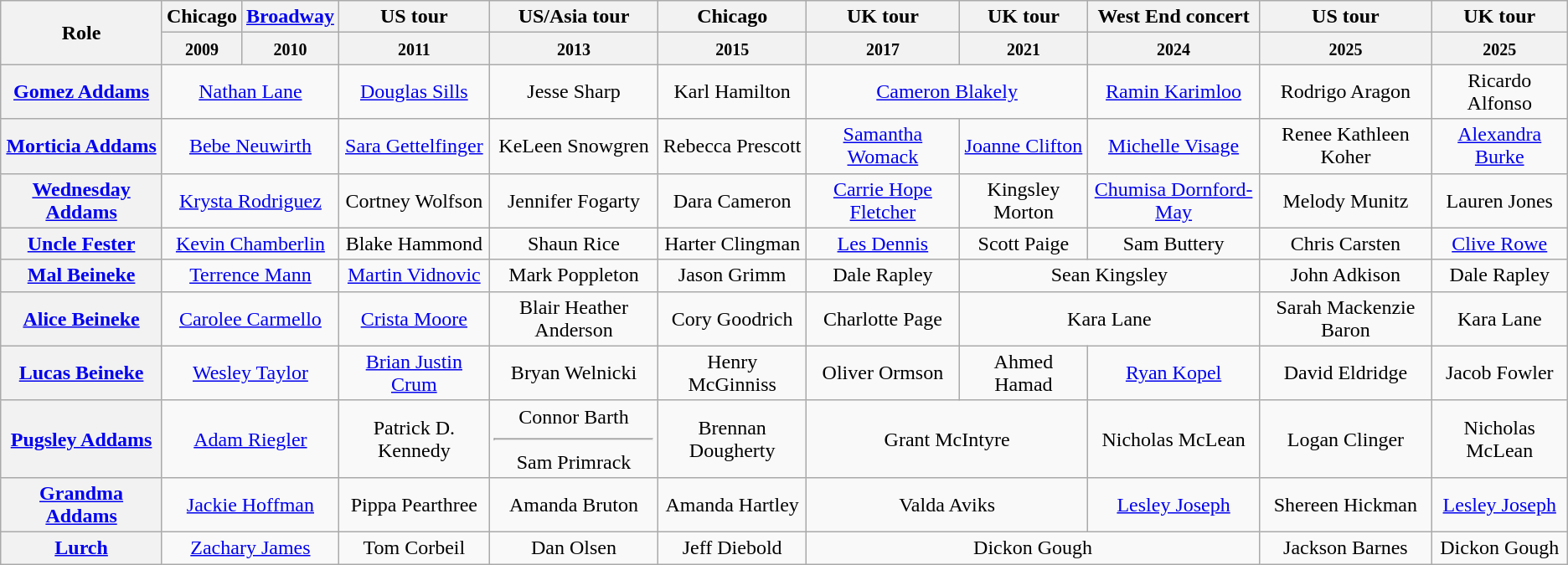<table class="wikitable">
<tr>
<th rowspan=2>Role</th>
<th>Chicago</th>
<th><a href='#'>Broadway</a></th>
<th>US tour</th>
<th>US/Asia tour</th>
<th>Chicago</th>
<th>UK tour</th>
<th>UK tour</th>
<th>West End concert</th>
<th>US tour</th>
<th>UK tour</th>
</tr>
<tr>
<th><small>2009</small></th>
<th><small>2010</small></th>
<th><small>2011</small></th>
<th><small>2013</small></th>
<th><small>2015</small></th>
<th><small>2017</small></th>
<th><small>2021</small></th>
<th><small>2024</small></th>
<th><small>2025</small></th>
<th><small>2025</small></th>
</tr>
<tr>
<th><a href='#'>Gomez Addams</a></th>
<td colspan=2 style="text-align:center;"><a href='#'>Nathan Lane</a></td>
<td style="text-align:center;"><a href='#'>Douglas Sills</a></td>
<td style="text-align:center;">Jesse Sharp</td>
<td style="text-align:center;">Karl Hamilton</td>
<td colspan=2 style="text-align:center;"><a href='#'>Cameron Blakely</a></td>
<td align=center><a href='#'>Ramin Karimloo</a></td>
<td align=center>Rodrigo Aragon</td>
<td align=center>Ricardo Alfonso</td>
</tr>
<tr>
<th><a href='#'>Morticia Addams</a></th>
<td colspan=2 style="text-align:center;"><a href='#'>Bebe Neuwirth</a></td>
<td style="text-align:center;"><a href='#'>Sara Gettelfinger</a></td>
<td style="text-align:center;">KeLeen Snowgren</td>
<td style="text-align:center;">Rebecca Prescott</td>
<td style="text-align:center;"><a href='#'>Samantha Womack</a></td>
<td style="text-align:center;"><a href='#'>Joanne Clifton</a></td>
<td align=center><a href='#'>Michelle Visage</a></td>
<td align=center>Renee Kathleen Koher</td>
<td align=center><a href='#'>Alexandra Burke</a></td>
</tr>
<tr>
<th><a href='#'>Wednesday Addams</a></th>
<td colspan=2 style="text-align:center;"><a href='#'>Krysta Rodriguez</a></td>
<td style="text-align:center;">Cortney Wolfson</td>
<td style="text-align:center;">Jennifer Fogarty</td>
<td style="text-align:center;">Dara Cameron</td>
<td style="text-align:center;"><a href='#'>Carrie Hope Fletcher</a></td>
<td style="text-align:center;">Kingsley Morton</td>
<td align=center><a href='#'>Chumisa Dornford-May</a></td>
<td align=center>Melody Munitz</td>
<td align=center>Lauren Jones</td>
</tr>
<tr>
<th><a href='#'>Uncle Fester</a></th>
<td colspan=2 style="text-align:center;"><a href='#'>Kevin Chamberlin</a></td>
<td style="text-align:center;">Blake Hammond</td>
<td style="text-align:center;">Shaun Rice</td>
<td style="text-align:center;">Harter Clingman</td>
<td style="text-align:center;"><a href='#'>Les Dennis</a></td>
<td style="text-align:center;">Scott Paige</td>
<td align=center>Sam Buttery</td>
<td align=center>Chris Carsten</td>
<td align=center><a href='#'>Clive Rowe</a></td>
</tr>
<tr>
<th><a href='#'>Mal Beineke</a></th>
<td colspan=2 style="text-align:center;"><a href='#'>Terrence Mann</a></td>
<td style="text-align:center;"><a href='#'>Martin Vidnovic</a></td>
<td style="text-align:center;">Mark Poppleton</td>
<td style="text-align:center;">Jason Grimm</td>
<td style="text-align:center;">Dale Rapley</td>
<td colspan=2 style="text-align:center;">Sean Kingsley</td>
<td align=center>John Adkison</td>
<td align=center>Dale Rapley</td>
</tr>
<tr>
<th><a href='#'>Alice Beineke</a></th>
<td colspan=2 style="text-align:center;"><a href='#'>Carolee Carmello</a></td>
<td style="text-align:center;"><a href='#'>Crista Moore</a></td>
<td style="text-align:center;">Blair Heather Anderson</td>
<td style="text-align:center;">Cory Goodrich</td>
<td style="text-align:center;">Charlotte Page</td>
<td colspan=2 style="text-align:center;">Kara Lane</td>
<td align=center>Sarah Mackenzie Baron</td>
<td colspan=2 style="text-align:center;">Kara Lane</td>
</tr>
<tr>
<th><a href='#'>Lucas Beineke</a></th>
<td colspan=2 style="text-align:center;"><a href='#'>Wesley Taylor</a></td>
<td style="text-align:center;"><a href='#'>Brian Justin Crum</a></td>
<td style="text-align:center;">Bryan Welnicki</td>
<td style="text-align:center;">Henry McGinniss</td>
<td style="text-align:center;">Oliver Ormson</td>
<td style="text-align:center;">Ahmed Hamad</td>
<td align=center><a href='#'>Ryan Kopel</a></td>
<td align=center>David Eldridge</td>
<td align=center>Jacob Fowler</td>
</tr>
<tr>
<th><a href='#'>Pugsley Addams</a></th>
<td colspan=2 style="text-align:center;"><a href='#'>Adam Riegler</a></td>
<td style="text-align:center;">Patrick D. Kennedy</td>
<td style="text-align:center;">Connor Barth<hr>Sam Primrack</td>
<td style="text-align:center;">Brennan Dougherty</td>
<td colspan=2 style="text-align:center;">Grant McIntyre</td>
<td align=center>Nicholas McLean</td>
<td align=center>Logan Clinger</td>
<td align=center>Nicholas McLean</td>
</tr>
<tr>
<th><a href='#'>Grandma Addams</a></th>
<td colspan=2 style="text-align:center;"><a href='#'>Jackie Hoffman</a></td>
<td style="text-align:center;">Pippa Pearthree</td>
<td style="text-align:center;">Amanda Bruton</td>
<td style="text-align:center;">Amanda Hartley</td>
<td colspan=2 style="text-align:center;">Valda Aviks</td>
<td align=center><a href='#'>Lesley Joseph</a></td>
<td align=center>Shereen Hickman</td>
<td align=center><a href='#'>Lesley Joseph</a></td>
</tr>
<tr>
<th><a href='#'>Lurch</a></th>
<td colspan=2 style="text-align:center;"><a href='#'>Zachary James</a></td>
<td style="text-align:center;">Tom Corbeil</td>
<td style="text-align:center;">Dan Olsen</td>
<td style="text-align:center;">Jeff Diebold</td>
<td colspan=3 style="text-align:center;">Dickon Gough</td>
<td align=center>Jackson Barnes</td>
<td colspan=3 style="text-align:center;">Dickon Gough</td>
</tr>
</table>
